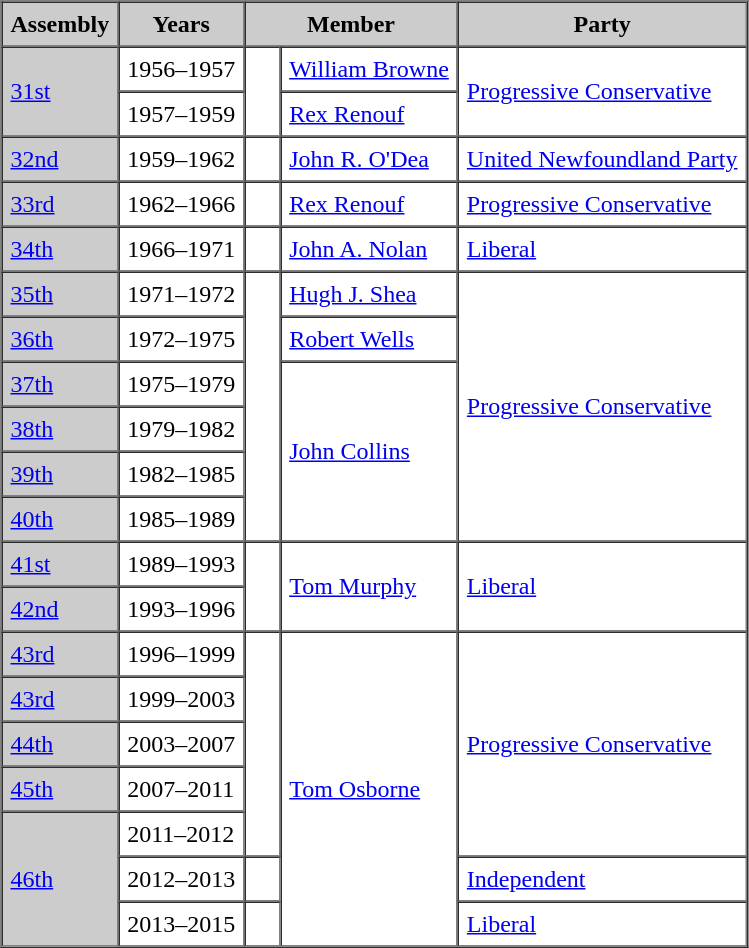<table border=1 cellpadding=5 cellspacing=0>
<tr bgcolor="CCCCCC">
<th>Assembly</th>
<th>Years</th>
<th colspan="2">Member</th>
<th>Party</th>
</tr>
<tr>
<td rowspan=2 bgcolor="CCCCCC"><a href='#'>31st</a></td>
<td>1956–1957</td>
<td rowspan=2 >   </td>
<td rowspan=1><a href='#'>William Browne</a></td>
<td rowspan=2><a href='#'>Progressive Conservative</a></td>
</tr>
<tr>
<td>1957–1959</td>
<td><a href='#'>Rex Renouf</a></td>
</tr>
<tr>
<td bgcolor="CCCCCC"><a href='#'>32nd</a></td>
<td>1959–1962</td>
<td>   </td>
<td><a href='#'>John R. O'Dea</a></td>
<td><a href='#'>United Newfoundland Party</a></td>
</tr>
<tr>
<td bgcolor="CCCCCC"><a href='#'>33rd</a></td>
<td>1962–1966</td>
<td rowspan=1 >   </td>
<td rowspan=1><a href='#'>Rex Renouf</a></td>
<td rowspan=1><a href='#'>Progressive Conservative</a></td>
</tr>
<tr>
<td bgcolor="CCCCCC"><a href='#'>34th</a></td>
<td>1966–1971</td>
<td rowspan=1 >   </td>
<td rowspan=1><a href='#'>John A. Nolan</a></td>
<td rowspan=1><a href='#'>Liberal</a></td>
</tr>
<tr>
<td bgcolor="CCCCCC"><a href='#'>35th</a></td>
<td>1971–1972</td>
<td rowspan=6 >   </td>
<td rowspan=1><a href='#'>Hugh J. Shea</a></td>
<td rowspan=6><a href='#'>Progressive Conservative</a></td>
</tr>
<tr>
<td bgcolor="CCCCCC"><a href='#'>36th</a></td>
<td>1972–1975</td>
<td rowspan=1><a href='#'>Robert Wells</a></td>
</tr>
<tr>
<td bgcolor="CCCCCC"><a href='#'>37th</a></td>
<td>1975–1979</td>
<td rowspan=4><a href='#'>John Collins</a></td>
</tr>
<tr>
<td bgcolor="CCCCCC"><a href='#'>38th</a></td>
<td>1979–1982</td>
</tr>
<tr>
<td bgcolor="CCCCCC"><a href='#'>39th</a></td>
<td>1982–1985</td>
</tr>
<tr>
<td bgcolor="CCCCCC"><a href='#'>40th</a></td>
<td>1985–1989</td>
</tr>
<tr>
<td bgcolor="CCCCCC"><a href='#'>41st</a></td>
<td>1989–1993</td>
<td rowspan=2 >   </td>
<td rowspan=2><a href='#'>Tom Murphy</a></td>
<td rowspan=2><a href='#'>Liberal</a></td>
</tr>
<tr>
<td bgcolor="CCCCCC"><a href='#'>42nd</a></td>
<td>1993–1996</td>
</tr>
<tr>
<td bgcolor="CCCCCC"><a href='#'>43rd</a></td>
<td>1996–1999</td>
<td rowspan=5 >   </td>
<td rowspan=7><a href='#'>Tom Osborne</a></td>
<td rowspan=5><a href='#'>Progressive Conservative</a></td>
</tr>
<tr>
<td bgcolor="CCCCCC"><a href='#'>43rd</a></td>
<td>1999–2003</td>
</tr>
<tr>
<td bgcolor="CCCCCC"><a href='#'>44th</a></td>
<td>2003–2007</td>
</tr>
<tr>
<td bgcolor="CCCCCC"><a href='#'>45th</a></td>
<td>2007–2011</td>
</tr>
<tr>
<td rowspan=3 bgcolor="CCCCCC"><a href='#'>46th</a></td>
<td>2011–2012</td>
</tr>
<tr>
<td>2012–2013</td>
<td>   </td>
<td><a href='#'>Independent</a></td>
</tr>
<tr>
<td>2013–2015</td>
<td>   </td>
<td><a href='#'>Liberal</a></td>
</tr>
</table>
